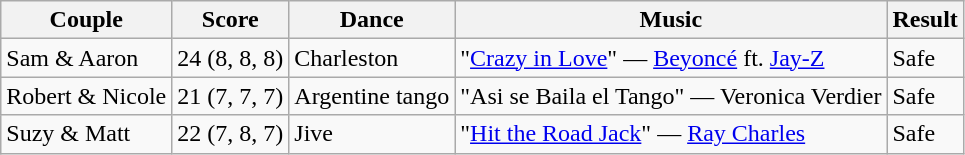<table class="wikitable sortable">
<tr>
<th rowspan="1">Couple</th>
<th colspan="1">Score</th>
<th rowspan="1">Dance</th>
<th rowspan="1">Music</th>
<th rowspan="1">Result</th>
</tr>
<tr>
<td>Sam & Aaron</td>
<td>24 (8, 8, 8)</td>
<td>Charleston</td>
<td>"<a href='#'>Crazy in Love</a>" — <a href='#'>Beyoncé</a> ft. <a href='#'>Jay-Z</a></td>
<td>Safe</td>
</tr>
<tr>
<td>Robert & Nicole</td>
<td>21 (7, 7, 7)</td>
<td>Argentine tango</td>
<td>"Asi se Baila el Tango" — Veronica Verdier</td>
<td>Safe</td>
</tr>
<tr>
<td>Suzy & Matt</td>
<td>22 (7, 8, 7)</td>
<td>Jive</td>
<td>"<a href='#'>Hit the Road Jack</a>" — <a href='#'>Ray Charles</a></td>
<td>Safe</td>
</tr>
</table>
